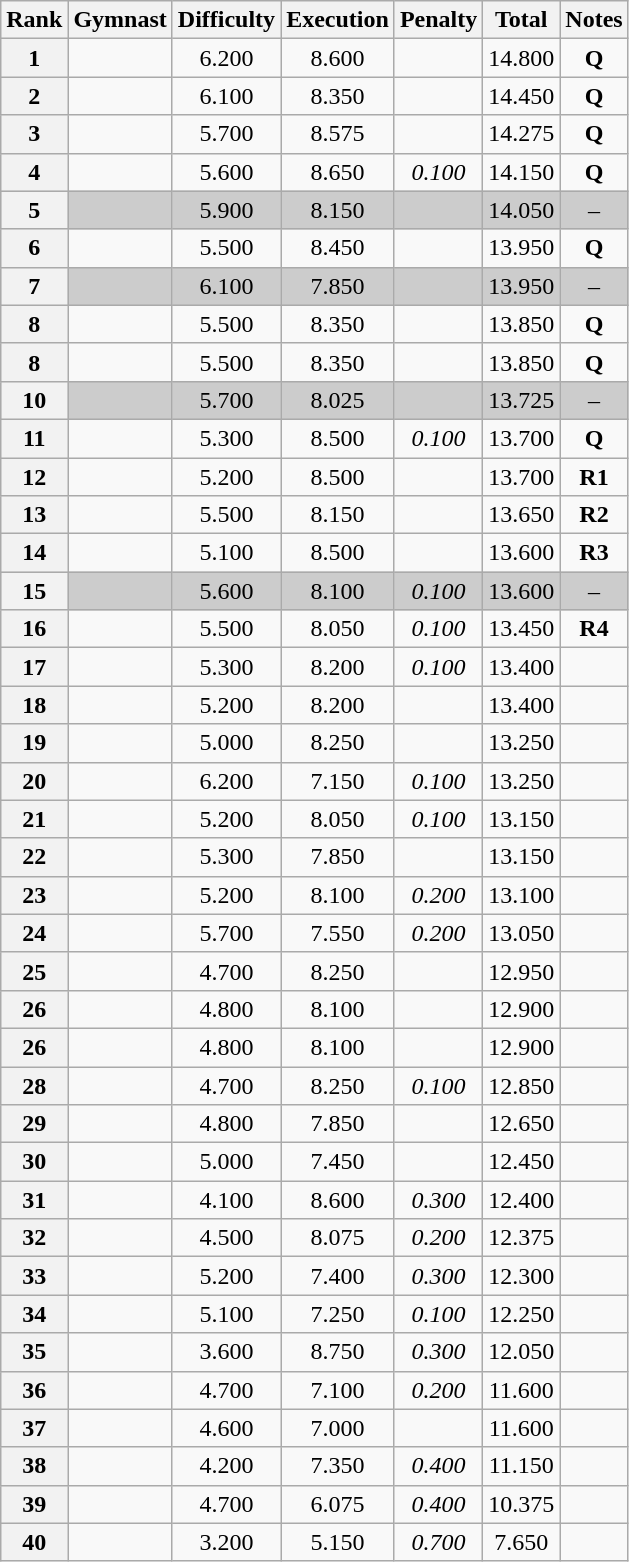<table class="wikitable sortable" style="text-align:center">
<tr>
<th>Rank</th>
<th>Gymnast</th>
<th>Difficulty</th>
<th>Execution</th>
<th>Penalty</th>
<th>Total</th>
<th>Notes</th>
</tr>
<tr>
<th scope=row>1</th>
<td align=left></td>
<td>6.200</td>
<td>8.600</td>
<td></td>
<td>14.800</td>
<td><strong>Q</strong></td>
</tr>
<tr>
<th scope=row>2</th>
<td align=left></td>
<td>6.100</td>
<td>8.350</td>
<td></td>
<td>14.450</td>
<td><strong>Q</strong></td>
</tr>
<tr>
<th scope=row>3</th>
<td align=left></td>
<td>5.700</td>
<td>8.575</td>
<td></td>
<td>14.275</td>
<td><strong>Q</strong></td>
</tr>
<tr>
<th scope=row>4</th>
<td align=left></td>
<td>5.600</td>
<td>8.650</td>
<td><em>0.100</em></td>
<td>14.150</td>
<td><strong>Q</strong></td>
</tr>
<tr bgcolor="cccccc">
<th scope=row>5</th>
<td align=left></td>
<td>5.900</td>
<td>8.150</td>
<td></td>
<td>14.050</td>
<td>–</td>
</tr>
<tr>
<th scope=row>6</th>
<td align=left></td>
<td>5.500</td>
<td>8.450</td>
<td></td>
<td>13.950</td>
<td><strong>Q</strong></td>
</tr>
<tr bgcolor="cccccc">
<th scope=row>7</th>
<td align=left></td>
<td>6.100</td>
<td>7.850</td>
<td></td>
<td>13.950</td>
<td>–</td>
</tr>
<tr>
<th scope=row>8</th>
<td align=left></td>
<td>5.500</td>
<td>8.350</td>
<td></td>
<td>13.850</td>
<td><strong>Q</strong></td>
</tr>
<tr>
<th scope=row>8</th>
<td align=left></td>
<td>5.500</td>
<td>8.350</td>
<td></td>
<td>13.850</td>
<td><strong>Q</strong></td>
</tr>
<tr bgcolor="cccccc">
<th scope=row>10</th>
<td align=left></td>
<td>5.700</td>
<td>8.025</td>
<td></td>
<td>13.725</td>
<td>–</td>
</tr>
<tr>
<th scope=row>11</th>
<td align=left></td>
<td>5.300</td>
<td>8.500</td>
<td><em>0.100</em></td>
<td>13.700</td>
<td><strong>Q</strong></td>
</tr>
<tr>
<th scope=row>12</th>
<td align=left></td>
<td>5.200</td>
<td>8.500</td>
<td></td>
<td>13.700</td>
<td><strong>R1</strong></td>
</tr>
<tr>
<th scope=row>13</th>
<td align=left></td>
<td>5.500</td>
<td>8.150</td>
<td></td>
<td>13.650</td>
<td><strong>R2</strong></td>
</tr>
<tr>
<th scope=row>14</th>
<td align=left></td>
<td>5.100</td>
<td>8.500</td>
<td></td>
<td>13.600</td>
<td><strong>R3</strong></td>
</tr>
<tr bgcolor="cccccc">
<th scope=row>15</th>
<td align=left></td>
<td>5.600</td>
<td>8.100</td>
<td><em>0.100</em></td>
<td>13.600</td>
<td>–</td>
</tr>
<tr>
<th scope=row>16</th>
<td align=left></td>
<td>5.500</td>
<td>8.050</td>
<td><em>0.100</em></td>
<td>13.450</td>
<td><strong>R4</strong></td>
</tr>
<tr>
<th scope=row>17</th>
<td align=left></td>
<td>5.300</td>
<td>8.200</td>
<td><em>0.100</em></td>
<td>13.400</td>
<td></td>
</tr>
<tr>
<th scope=row>18</th>
<td align=left></td>
<td>5.200</td>
<td>8.200</td>
<td></td>
<td>13.400</td>
<td></td>
</tr>
<tr>
<th scope=row>19</th>
<td align=left></td>
<td>5.000</td>
<td>8.250</td>
<td></td>
<td>13.250</td>
<td></td>
</tr>
<tr>
<th scope=row>20</th>
<td align=left></td>
<td>6.200</td>
<td>7.150</td>
<td><em>0.100</em></td>
<td>13.250</td>
<td></td>
</tr>
<tr>
<th scope=row>21</th>
<td align=left></td>
<td>5.200</td>
<td>8.050</td>
<td><em>0.100</em></td>
<td>13.150</td>
<td></td>
</tr>
<tr>
<th scope=row>22</th>
<td align=left></td>
<td>5.300</td>
<td>7.850</td>
<td></td>
<td>13.150</td>
<td></td>
</tr>
<tr>
<th scope=row>23</th>
<td align=left></td>
<td>5.200</td>
<td>8.100</td>
<td><em>0.200</em></td>
<td>13.100</td>
<td></td>
</tr>
<tr>
<th scope=row>24</th>
<td align=left></td>
<td>5.700</td>
<td>7.550</td>
<td><em>0.200</em></td>
<td>13.050</td>
<td></td>
</tr>
<tr>
<th scope=row>25</th>
<td align=left></td>
<td>4.700</td>
<td>8.250</td>
<td></td>
<td>12.950</td>
<td></td>
</tr>
<tr>
<th scope=row>26</th>
<td align=left></td>
<td>4.800</td>
<td>8.100</td>
<td></td>
<td>12.900</td>
<td></td>
</tr>
<tr>
<th scope=row>26</th>
<td align=left></td>
<td>4.800</td>
<td>8.100</td>
<td></td>
<td>12.900</td>
<td></td>
</tr>
<tr>
<th scope=row>28</th>
<td align=left></td>
<td>4.700</td>
<td>8.250</td>
<td><em>0.100</em></td>
<td>12.850</td>
<td></td>
</tr>
<tr>
<th scope=row>29</th>
<td align=left></td>
<td>4.800</td>
<td>7.850</td>
<td></td>
<td>12.650</td>
<td></td>
</tr>
<tr>
<th scope=row>30</th>
<td align=left></td>
<td>5.000</td>
<td>7.450</td>
<td></td>
<td>12.450</td>
<td></td>
</tr>
<tr>
<th scope=row>31</th>
<td align=left></td>
<td>4.100</td>
<td>8.600</td>
<td><em>0.300</em></td>
<td>12.400</td>
<td></td>
</tr>
<tr>
<th scope=row>32</th>
<td align=left></td>
<td>4.500</td>
<td>8.075</td>
<td><em>0.200</em></td>
<td>12.375</td>
<td></td>
</tr>
<tr>
<th scope=row>33</th>
<td align=left></td>
<td>5.200</td>
<td>7.400</td>
<td><em>0.300</em></td>
<td>12.300</td>
<td></td>
</tr>
<tr>
<th scope=row>34</th>
<td align=left></td>
<td>5.100</td>
<td>7.250</td>
<td><em>0.100</em></td>
<td>12.250</td>
<td></td>
</tr>
<tr>
<th scope=row>35</th>
<td align=left></td>
<td>3.600</td>
<td>8.750</td>
<td><em>0.300</em></td>
<td>12.050</td>
<td></td>
</tr>
<tr>
<th scope=row>36</th>
<td align=left></td>
<td>4.700</td>
<td>7.100</td>
<td><em>0.200</em></td>
<td>11.600</td>
<td></td>
</tr>
<tr>
<th scope=row>37</th>
<td align=left></td>
<td>4.600</td>
<td>7.000</td>
<td></td>
<td>11.600</td>
<td></td>
</tr>
<tr>
<th scope=row>38</th>
<td align=left></td>
<td>4.200</td>
<td>7.350</td>
<td><em>0.400</em></td>
<td>11.150</td>
<td></td>
</tr>
<tr>
<th scope=row>39</th>
<td align=left></td>
<td>4.700</td>
<td>6.075</td>
<td><em>0.400</em></td>
<td>10.375</td>
<td></td>
</tr>
<tr>
<th scope=row>40</th>
<td align=left></td>
<td>3.200</td>
<td>5.150</td>
<td><em>0.700</em></td>
<td>7.650</td>
<td></td>
</tr>
</table>
